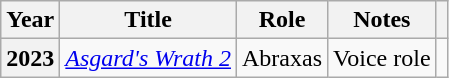<table class="wikitable sortable plainrowheaders">
<tr>
<th scope="col">Year</th>
<th scope="col">Title</th>
<th scope="col">Role</th>
<th class="unsortable">Notes</th>
<th scope="col" class="unsortable"></th>
</tr>
<tr>
<th scope="row">2023</th>
<td><em><a href='#'>Asgard's Wrath 2</a></em></td>
<td>Abraxas</td>
<td>Voice role</td>
<td style="text-align:center;"></td>
</tr>
</table>
